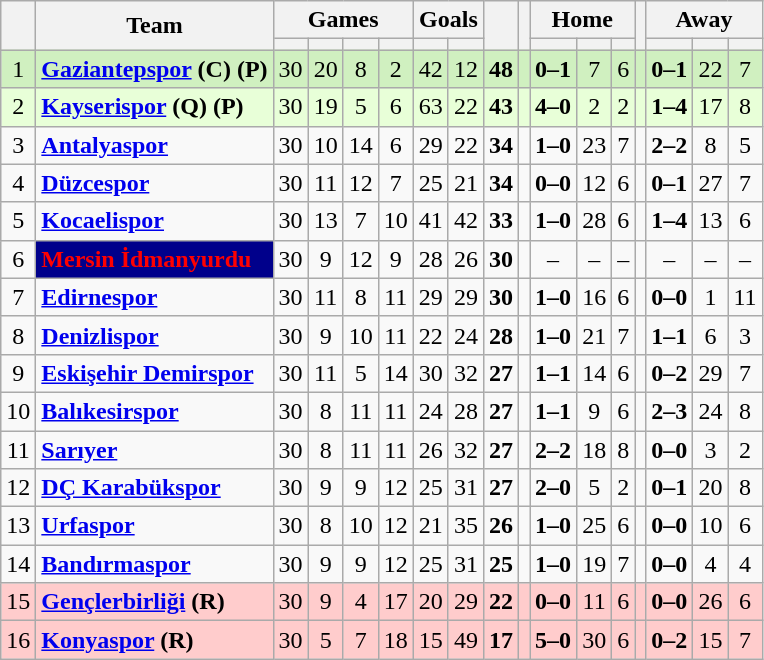<table class="wikitable" style="text-align: center;">
<tr>
<th rowspan=2></th>
<th rowspan=2>Team</th>
<th colspan=4>Games</th>
<th colspan=2>Goals</th>
<th rowspan=2></th>
<th rowspan=2></th>
<th colspan=3>Home</th>
<th rowspan=2></th>
<th colspan=3>Away</th>
</tr>
<tr>
<th></th>
<th></th>
<th></th>
<th></th>
<th></th>
<th></th>
<th></th>
<th></th>
<th></th>
<th></th>
<th></th>
<th></th>
</tr>
<tr>
<td bgcolor="#D0F0C0">1</td>
<td align="left" bgcolor="#D0F0C0"><strong><a href='#'>Gaziantepspor</a> (C) (P)</strong></td>
<td bgcolor="#D0F0C0">30</td>
<td bgcolor="#D0F0C0">20</td>
<td bgcolor="#D0F0C0">8</td>
<td bgcolor="#D0F0C0">2</td>
<td bgcolor="#D0F0C0">42</td>
<td bgcolor="#D0F0C0">12</td>
<td bgcolor="#D0F0C0"><strong>48</strong></td>
<td bgcolor="#D0F0C0"></td>
<td bgcolor="#D0F0C0"><strong>0–1</strong></td>
<td bgcolor="#D0F0C0">7</td>
<td bgcolor="#D0F0C0">6</td>
<td bgcolor="#D0F0C0"></td>
<td bgcolor="#D0F0C0"><strong>0–1</strong></td>
<td bgcolor="#D0F0C0">22</td>
<td bgcolor="#D0F0C0">7</td>
</tr>
<tr>
<td bgcolor="#E8FFD8">2</td>
<td bgcolor="#E8FFD8" align="left"><strong><a href='#'>Kayserispor</a> (Q) (P)</strong></td>
<td bgcolor="#E8FFD8">30</td>
<td bgcolor="#E8FFD8">19</td>
<td bgcolor="#E8FFD8">5</td>
<td bgcolor="#E8FFD8">6</td>
<td bgcolor="#E8FFD8">63</td>
<td bgcolor="#E8FFD8">22</td>
<td bgcolor="#E8FFD8"><strong>43</strong></td>
<td bgcolor="#E8FFD8"></td>
<td bgcolor="#E8FFD8"><strong>4–0</strong></td>
<td bgcolor="#E8FFD8">2</td>
<td bgcolor="#E8FFD8">2</td>
<td bgcolor="#E8FFD8"></td>
<td bgcolor="#E8FFD8"><strong>1–4</strong></td>
<td bgcolor="#E8FFD8">17</td>
<td bgcolor="#E8FFD8">8</td>
</tr>
<tr>
<td>3</td>
<td align="left"><strong><a href='#'>Antalyaspor</a></strong></td>
<td>30</td>
<td>10</td>
<td>14</td>
<td>6</td>
<td>29</td>
<td>22</td>
<td><strong>34</strong></td>
<td></td>
<td><strong>1–0</strong></td>
<td>23</td>
<td>7</td>
<td></td>
<td><strong>2–2</strong></td>
<td>8</td>
<td>5</td>
</tr>
<tr>
<td>4</td>
<td align="left"><strong><a href='#'>Düzcespor</a></strong></td>
<td>30</td>
<td>11</td>
<td>12</td>
<td>7</td>
<td>25</td>
<td>21</td>
<td><strong>34</strong></td>
<td></td>
<td><strong>0–0</strong></td>
<td>12</td>
<td>6</td>
<td></td>
<td><strong>0–1</strong></td>
<td>27</td>
<td>7</td>
</tr>
<tr>
<td>5</td>
<td align="left"><strong><a href='#'>Kocaelispor</a></strong></td>
<td>30</td>
<td>13</td>
<td>7</td>
<td>10</td>
<td>41</td>
<td>42</td>
<td><strong>33</strong></td>
<td></td>
<td><strong>1–0</strong></td>
<td>28</td>
<td>6</td>
<td></td>
<td><strong>1–4</strong></td>
<td>13</td>
<td>6</td>
</tr>
<tr>
<td>6</td>
<td align="left" bgcolor="#00008B" style="color:red;"><strong>Mersin İdmanyurdu</strong></td>
<td>30</td>
<td>9</td>
<td>12</td>
<td>9</td>
<td>28</td>
<td>26</td>
<td><strong>30</strong></td>
<td></td>
<td>–</td>
<td>–</td>
<td>–</td>
<td></td>
<td>–</td>
<td>–</td>
<td>–</td>
</tr>
<tr>
<td>7</td>
<td align="left"><strong><a href='#'>Edirnespor</a></strong></td>
<td>30</td>
<td>11</td>
<td>8</td>
<td>11</td>
<td>29</td>
<td>29</td>
<td><strong>30</strong></td>
<td></td>
<td><strong>1–0</strong></td>
<td>16</td>
<td>6</td>
<td></td>
<td><strong>0–0</strong></td>
<td>1</td>
<td>11</td>
</tr>
<tr>
<td>8</td>
<td align="left"><strong><a href='#'>Denizlispor</a></strong></td>
<td>30</td>
<td>9</td>
<td>10</td>
<td>11</td>
<td>22</td>
<td>24</td>
<td><strong>28</strong></td>
<td></td>
<td><strong>1–0</strong></td>
<td>21</td>
<td>7</td>
<td></td>
<td><strong>1–1</strong></td>
<td>6</td>
<td>3</td>
</tr>
<tr>
<td>9</td>
<td align="left"><strong><a href='#'>Eskişehir Demirspor</a></strong></td>
<td>30</td>
<td>11</td>
<td>5</td>
<td>14</td>
<td>30</td>
<td>32</td>
<td><strong>27</strong></td>
<td></td>
<td><strong>1–1</strong></td>
<td>14</td>
<td>6</td>
<td></td>
<td><strong>0–2</strong></td>
<td>29</td>
<td>7</td>
</tr>
<tr>
<td>10</td>
<td align="left"><strong><a href='#'>Balıkesirspor</a></strong></td>
<td>30</td>
<td>8</td>
<td>11</td>
<td>11</td>
<td>24</td>
<td>28</td>
<td><strong>27</strong></td>
<td></td>
<td><strong>1–1</strong></td>
<td>9</td>
<td>6</td>
<td></td>
<td><strong>2–3</strong></td>
<td>24</td>
<td>8</td>
</tr>
<tr>
<td>11</td>
<td align="left"><strong><a href='#'>Sarıyer</a></strong></td>
<td>30</td>
<td>8</td>
<td>11</td>
<td>11</td>
<td>26</td>
<td>32</td>
<td><strong>27</strong></td>
<td></td>
<td><strong>2–2</strong></td>
<td>18</td>
<td>8</td>
<td></td>
<td><strong>0–0</strong></td>
<td>3</td>
<td>2</td>
</tr>
<tr 8>
<td>12</td>
<td align="left"><strong><a href='#'>DÇ Karabükspor</a></strong></td>
<td>30</td>
<td>9</td>
<td>9</td>
<td>12</td>
<td>25</td>
<td>31</td>
<td><strong>27</strong></td>
<td></td>
<td><strong>2–0</strong></td>
<td>5</td>
<td>2</td>
<td></td>
<td><strong>0–1</strong></td>
<td>20</td>
<td>8</td>
</tr>
<tr>
<td>13</td>
<td align="left"><strong><a href='#'>Urfaspor</a></strong></td>
<td>30</td>
<td>8</td>
<td>10</td>
<td>12</td>
<td>21</td>
<td>35</td>
<td><strong>26</strong></td>
<td></td>
<td><strong>1–0</strong></td>
<td>25</td>
<td>6</td>
<td></td>
<td><strong>0–0</strong></td>
<td>10</td>
<td>6</td>
</tr>
<tr>
<td>14</td>
<td align="left"><strong><a href='#'>Bandırmaspor</a></strong></td>
<td>30</td>
<td>9</td>
<td>9</td>
<td>12</td>
<td>25</td>
<td>31</td>
<td><strong>25</strong></td>
<td></td>
<td><strong>1–0</strong></td>
<td>19</td>
<td>7</td>
<td></td>
<td><strong>0–0</strong></td>
<td>4</td>
<td>4</td>
</tr>
<tr>
<td bgcolor="#FFCCCC">15</td>
<td align="left" bgcolor="#FFCCCC"><strong><a href='#'>Gençlerbirliği</a> (R)</strong></td>
<td bgcolor="#FFCCCC">30</td>
<td bgcolor="#FFCCCC">9</td>
<td bgcolor="#FFCCCC">4</td>
<td bgcolor="#FFCCCC">17</td>
<td bgcolor="#FFCCCC">20</td>
<td bgcolor="#FFCCCC">29</td>
<td bgcolor="#FFCCCC"><strong>22</strong></td>
<td bgcolor="#FFCCCC"></td>
<td bgcolor="#FFCCCC"><strong>0–0</strong></td>
<td bgcolor="#FFCCCC">11</td>
<td bgcolor="#FFCCCC">6</td>
<td bgcolor="#FFCCCC"></td>
<td bgcolor="#FFCCCC"><strong>0–0</strong></td>
<td bgcolor="#FFCCCC">26</td>
<td bgcolor="#FFCCCC">6</td>
</tr>
<tr>
<td bgcolor="#FFCCCC">16</td>
<td align="left" bgcolor="#FFCCCC"><strong><a href='#'>Konyaspor</a> (R)</strong></td>
<td bgcolor="#FFCCCC">30</td>
<td bgcolor="#FFCCCC">5</td>
<td bgcolor="#FFCCCC">7</td>
<td bgcolor="#FFCCCC">18</td>
<td bgcolor="#FFCCCC">15</td>
<td bgcolor="#FFCCCC">49</td>
<td bgcolor="#FFCCCC"><strong>17</strong></td>
<td bgcolor="#FFCCCC"></td>
<td bgcolor="#FFCCCC"><strong>5–0</strong></td>
<td bgcolor="#FFCCCC">30</td>
<td bgcolor="#FFCCCC">6</td>
<td bgcolor="#FFCCCC"></td>
<td bgcolor="#FFCCCC"><strong>0–2</strong></td>
<td bgcolor="#FFCCCC">15</td>
<td bgcolor="#FFCCCC">7</td>
</tr>
</table>
